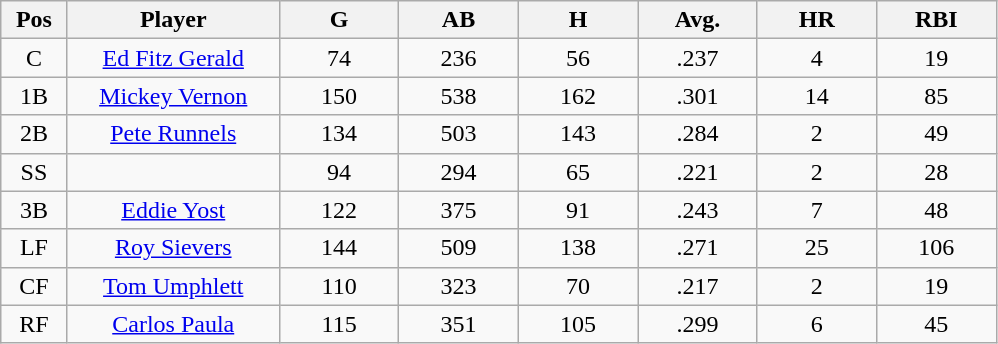<table class="wikitable sortable">
<tr>
<th bgcolor="#DDDDFF" width="5%">Pos</th>
<th bgcolor="#DDDDFF" width="16%">Player</th>
<th bgcolor="#DDDDFF" width="9%">G</th>
<th bgcolor="#DDDDFF" width="9%">AB</th>
<th bgcolor="#DDDDFF" width="9%">H</th>
<th bgcolor="#DDDDFF" width="9%">Avg.</th>
<th bgcolor="#DDDDFF" width="9%">HR</th>
<th bgcolor="#DDDDFF" width="9%">RBI</th>
</tr>
<tr align="center">
<td>C</td>
<td><a href='#'>Ed Fitz Gerald</a></td>
<td>74</td>
<td>236</td>
<td>56</td>
<td>.237</td>
<td>4</td>
<td>19</td>
</tr>
<tr align=center>
<td>1B</td>
<td><a href='#'>Mickey Vernon</a></td>
<td>150</td>
<td>538</td>
<td>162</td>
<td>.301</td>
<td>14</td>
<td>85</td>
</tr>
<tr align=center>
<td>2B</td>
<td><a href='#'>Pete Runnels</a></td>
<td>134</td>
<td>503</td>
<td>143</td>
<td>.284</td>
<td>2</td>
<td>49</td>
</tr>
<tr align=center>
<td>SS</td>
<td></td>
<td>94</td>
<td>294</td>
<td>65</td>
<td>.221</td>
<td>2</td>
<td>28</td>
</tr>
<tr align="center">
<td>3B</td>
<td><a href='#'>Eddie Yost</a></td>
<td>122</td>
<td>375</td>
<td>91</td>
<td>.243</td>
<td>7</td>
<td>48</td>
</tr>
<tr align=center>
<td>LF</td>
<td><a href='#'>Roy Sievers</a></td>
<td>144</td>
<td>509</td>
<td>138</td>
<td>.271</td>
<td>25</td>
<td>106</td>
</tr>
<tr align=center>
<td>CF</td>
<td><a href='#'>Tom Umphlett</a></td>
<td>110</td>
<td>323</td>
<td>70</td>
<td>.217</td>
<td>2</td>
<td>19</td>
</tr>
<tr align=center>
<td>RF</td>
<td><a href='#'>Carlos Paula</a></td>
<td>115</td>
<td>351</td>
<td>105</td>
<td>.299</td>
<td>6</td>
<td>45</td>
</tr>
</table>
